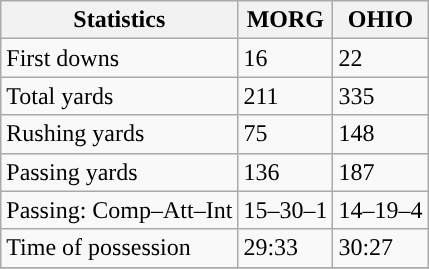<table class="wikitable" style="float: left;">
<tr>
<th>Statistics</th>
<th>MORG</th>
<th>OHIO</th>
</tr>
<tr>
<td>First downs</td>
<td>16</td>
<td>22</td>
</tr>
<tr>
<td>Total yards</td>
<td>211</td>
<td>335</td>
</tr>
<tr>
<td>Rushing yards</td>
<td>75</td>
<td>148</td>
</tr>
<tr>
<td>Passing yards</td>
<td>136</td>
<td>187</td>
</tr>
<tr>
<td>Passing: Comp–Att–Int</td>
<td>15–30–1</td>
<td>14–19–4</td>
</tr>
<tr>
<td>Time of possession</td>
<td>29:33</td>
<td>30:27</td>
</tr>
<tr>
</tr>
</table>
